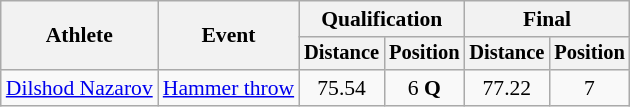<table class=wikitable style="font-size:90%">
<tr>
<th rowspan="2">Athlete</th>
<th rowspan="2">Event</th>
<th colspan="2">Qualification</th>
<th colspan="2">Final</th>
</tr>
<tr style="font-size:95%">
<th>Distance</th>
<th>Position</th>
<th>Distance</th>
<th>Position</th>
</tr>
<tr style=text-align:center>
<td style=text-align:left><a href='#'>Dilshod Nazarov</a></td>
<td style=text-align:left><a href='#'>Hammer throw</a></td>
<td>75.54</td>
<td>6 <strong>Q</strong></td>
<td>77.22</td>
<td>7</td>
</tr>
</table>
